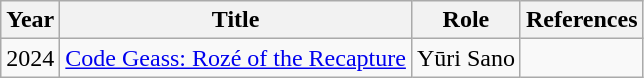<table class="wikitable">
<tr>
<th>Year</th>
<th>Title</th>
<th>Role</th>
<th>References</th>
</tr>
<tr>
<td>2024</td>
<td><a href='#'>Code Geass: Rozé of the Recapture</a></td>
<td>Yūri Sano</td>
<td></td>
</tr>
</table>
